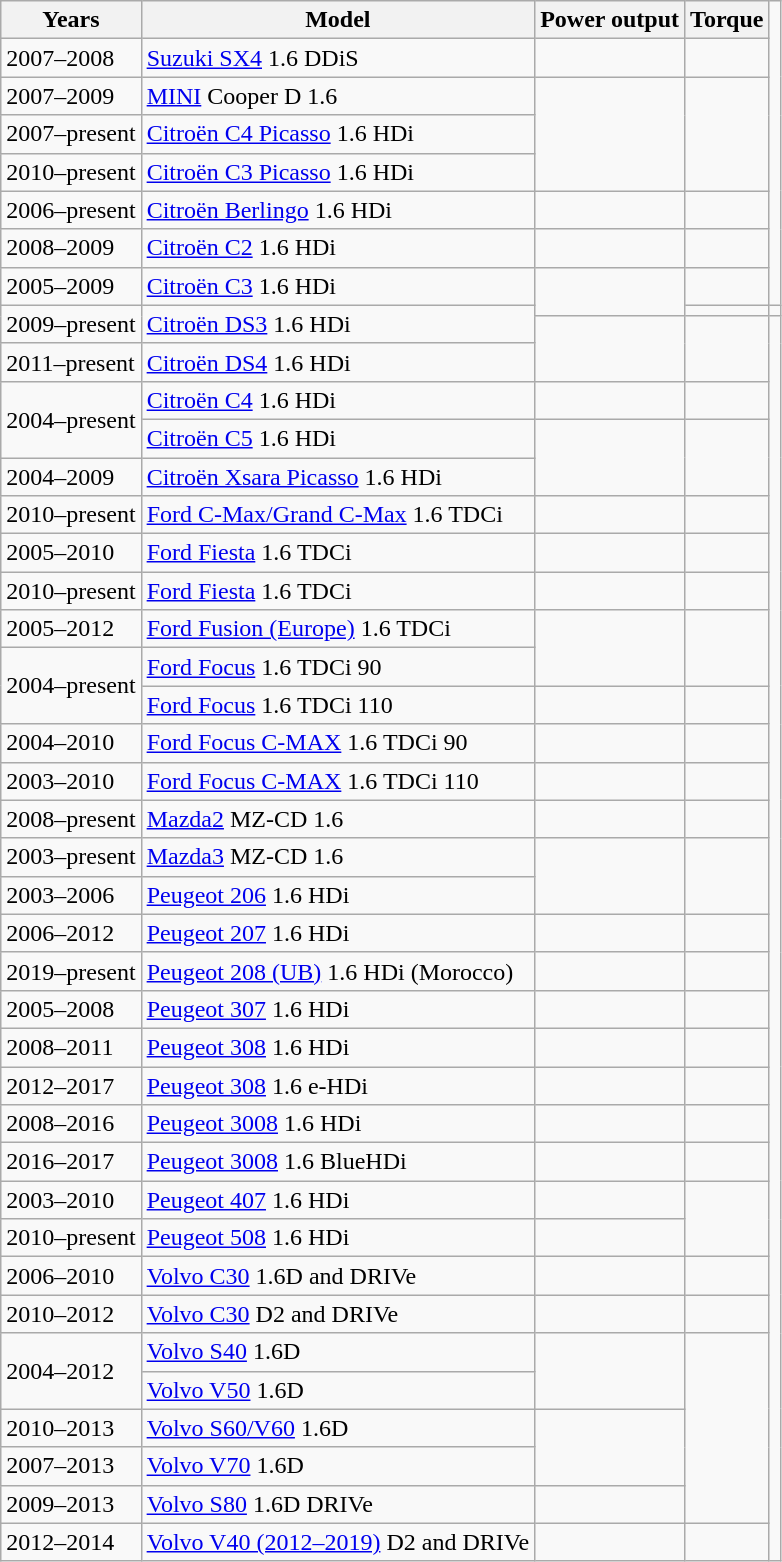<table class="wikitable">
<tr>
<th>Years</th>
<th>Model</th>
<th>Power output</th>
<th>Torque</th>
</tr>
<tr>
<td>2007–2008</td>
<td><a href='#'>Suzuki SX4</a> 1.6 DDiS</td>
<td></td>
<td></td>
</tr>
<tr>
<td>2007–2009</td>
<td><a href='#'>MINI</a> Cooper D 1.6</td>
<td rowspan=3></td>
<td rowspan=3></td>
</tr>
<tr>
<td>2007–present</td>
<td><a href='#'>Citroën C4 Picasso</a> 1.6 HDi</td>
</tr>
<tr>
<td>2010–present</td>
<td><a href='#'>Citroën C3 Picasso</a> 1.6 HDi</td>
</tr>
<tr>
<td>2006–present</td>
<td><a href='#'>Citroën Berlingo</a> 1.6 HDi</td>
<td></td>
<td></td>
</tr>
<tr>
<td>2008–2009</td>
<td><a href='#'>Citroën C2</a> 1.6 HDi</td>
<td></td>
<td></td>
</tr>
<tr>
<td>2005–2009</td>
<td><a href='#'>Citroën C3</a> 1.6 HDi</td>
<td rowspan=2></td>
<td></td>
</tr>
<tr>
<td rowspan=2>2009–present</td>
<td rowspan=2><a href='#'>Citroën DS3</a> 1.6 HDi</td>
<td></td>
<td></td>
</tr>
<tr>
<td rowspan=2></td>
<td rowspan=2></td>
</tr>
<tr>
<td>2011–present</td>
<td><a href='#'>Citroën DS4</a> 1.6 HDi</td>
</tr>
<tr>
<td rowspan=2>2004–present</td>
<td><a href='#'>Citroën C4</a> 1.6 HDi</td>
<td></td>
<td></td>
</tr>
<tr>
<td><a href='#'>Citroën C5</a> 1.6 HDi</td>
<td rowspan=2></td>
<td rowspan=2></td>
</tr>
<tr>
<td>2004–2009</td>
<td><a href='#'>Citroën Xsara Picasso</a> 1.6 HDi</td>
</tr>
<tr>
<td>2010–present</td>
<td><a href='#'>Ford C-Max/Grand C-Max</a> 1.6 TDCi</td>
<td></td>
<td></td>
</tr>
<tr>
<td>2005–2010</td>
<td><a href='#'>Ford Fiesta</a> 1.6 TDCi</td>
<td></td>
<td></td>
</tr>
<tr>
<td>2010–present</td>
<td><a href='#'>Ford Fiesta</a> 1.6 TDCi</td>
<td></td>
<td></td>
</tr>
<tr>
<td>2005–2012</td>
<td><a href='#'>Ford Fusion (Europe)</a> 1.6 TDCi</td>
<td rowspan=2></td>
<td rowspan=2></td>
</tr>
<tr>
<td rowspan=2>2004–present</td>
<td><a href='#'>Ford Focus</a> 1.6 TDCi 90</td>
</tr>
<tr>
<td><a href='#'>Ford Focus</a> 1.6 TDCi 110</td>
<td></td>
<td></td>
</tr>
<tr>
<td>2004–2010</td>
<td><a href='#'>Ford Focus C-MAX</a> 1.6 TDCi 90</td>
<td></td>
<td></td>
</tr>
<tr>
<td>2003–2010</td>
<td><a href='#'>Ford Focus C-MAX</a> 1.6 TDCi 110</td>
<td></td>
<td></td>
</tr>
<tr>
<td>2008–present</td>
<td><a href='#'>Mazda2</a> MZ-CD 1.6</td>
<td></td>
<td></td>
</tr>
<tr>
<td>2003–present</td>
<td><a href='#'>Mazda3</a> MZ-CD 1.6</td>
<td rowspan=2></td>
<td rowspan=2></td>
</tr>
<tr>
<td>2003–2006</td>
<td><a href='#'>Peugeot 206</a> 1.6 HDi</td>
</tr>
<tr>
<td>2006–2012</td>
<td><a href='#'>Peugeot 207</a> 1.6 HDi</td>
<td></td>
<td></td>
</tr>
<tr>
<td>2019–present</td>
<td><a href='#'>Peugeot 208 (UB)</a> 1.6 HDi (Morocco)</td>
<td></td>
<td></td>
</tr>
<tr>
<td>2005–2008</td>
<td><a href='#'>Peugeot 307</a> 1.6 HDi</td>
<td></td>
<td></td>
</tr>
<tr>
<td>2008–2011</td>
<td><a href='#'>Peugeot 308</a> 1.6 HDi</td>
<td></td>
<td></td>
</tr>
<tr>
<td>2012–2017</td>
<td><a href='#'>Peugeot 308</a> 1.6 e-HDi</td>
<td></td>
<td></td>
</tr>
<tr>
<td>2008–2016</td>
<td><a href='#'>Peugeot 3008</a> 1.6 HDi</td>
<td></td>
<td></td>
</tr>
<tr>
<td>2016–2017</td>
<td><a href='#'>Peugeot 3008</a> 1.6 BlueHDi</td>
<td></td>
<td></td>
</tr>
<tr>
<td>2003–2010</td>
<td><a href='#'>Peugeot 407</a> 1.6 HDi</td>
<td></td>
<td rowspan=2></td>
</tr>
<tr>
<td>2010–present</td>
<td><a href='#'>Peugeot 508</a> 1.6 HDi</td>
<td></td>
</tr>
<tr>
<td>2006–2010</td>
<td><a href='#'>Volvo C30</a> 1.6D and DRIVe</td>
<td></td>
<td></td>
</tr>
<tr>
<td>2010–2012</td>
<td><a href='#'>Volvo C30</a> D2 and DRIVe</td>
<td></td>
<td></td>
</tr>
<tr>
<td rowspan=2>2004–2012</td>
<td><a href='#'>Volvo S40</a> 1.6D</td>
<td rowspan=2></td>
<td rowspan=5></td>
</tr>
<tr>
<td><a href='#'>Volvo V50</a> 1.6D</td>
</tr>
<tr>
<td>2010–2013</td>
<td><a href='#'>Volvo S60/V60</a> 1.6D</td>
<td rowspan=2></td>
</tr>
<tr>
<td>2007–2013</td>
<td><a href='#'>Volvo V70</a> 1.6D</td>
</tr>
<tr>
<td>2009–2013</td>
<td><a href='#'>Volvo S80</a> 1.6D DRIVe</td>
<td></td>
</tr>
<tr>
<td>2012–2014</td>
<td><a href='#'>Volvo V40 (2012–2019)</a> D2 and DRIVe</td>
<td></td>
<td></td>
</tr>
</table>
